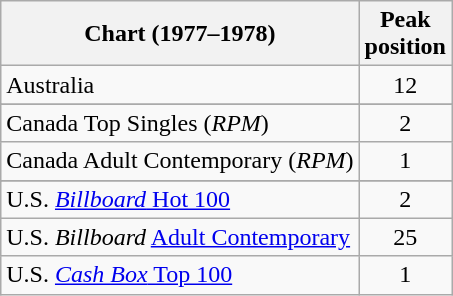<table class="wikitable sortable">
<tr>
<th>Chart (1977–1978)</th>
<th>Peak<br>position</th>
</tr>
<tr>
<td>Australia</td>
<td align=center>12</td>
</tr>
<tr>
</tr>
<tr>
<td>Canada Top Singles (<em>RPM</em>)</td>
<td align=center>2</td>
</tr>
<tr>
<td>Canada Adult Contemporary (<em>RPM</em>)</td>
<td align=center>1</td>
</tr>
<tr>
</tr>
<tr>
<td>U.S. <a href='#'><em>Billboard</em> Hot 100</a></td>
<td align=center>2</td>
</tr>
<tr>
<td>U.S. <em>Billboard</em> <a href='#'>Adult Contemporary</a></td>
<td align="center">25</td>
</tr>
<tr>
<td>U.S. <a href='#'><em>Cash Box</em> Top 100</a></td>
<td align=center>1</td>
</tr>
</table>
